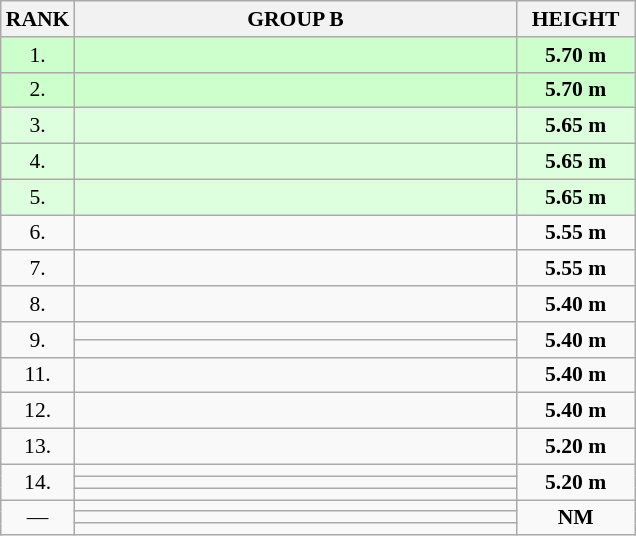<table class="wikitable" style="border-collapse: collapse; font-size: 90%;">
<tr>
<th>RANK</th>
<th style="width: 20em">GROUP B</th>
<th style="width: 5em">HEIGHT</th>
</tr>
<tr style="background:#ccffcc;">
<td align="center">1.</td>
<td></td>
<td align="center"><strong>5.70 m</strong></td>
</tr>
<tr style="background:#ccffcc;">
<td align="center">2.</td>
<td></td>
<td align="center"><strong>5.70 m</strong></td>
</tr>
<tr style="background:#ddffdd;">
<td align="center">3.</td>
<td></td>
<td align="center"><strong>5.65 m</strong></td>
</tr>
<tr style="background:#ddffdd;">
<td align="center">4.</td>
<td></td>
<td align="center"><strong>5.65 m</strong></td>
</tr>
<tr style="background:#ddffdd;">
<td align="center">5.</td>
<td></td>
<td align="center"><strong>5.65 m</strong></td>
</tr>
<tr>
<td align="center">6.</td>
<td></td>
<td align="center"><strong>5.55 m</strong></td>
</tr>
<tr>
<td align="center">7.</td>
<td></td>
<td align="center"><strong>5.55 m</strong></td>
</tr>
<tr>
<td align="center">8.</td>
<td></td>
<td align="center"><strong>5.40 m</strong></td>
</tr>
<tr>
<td rowspan=2 align="center">9.</td>
<td></td>
<td rowspan=2 align="center"><strong>5.40 m</strong></td>
</tr>
<tr>
<td></td>
</tr>
<tr>
<td align="center">11.</td>
<td></td>
<td align="center"><strong>5.40 m</strong></td>
</tr>
<tr>
<td align="center">12.</td>
<td></td>
<td align="center"><strong>5.40 m</strong></td>
</tr>
<tr>
<td align="center">13.</td>
<td></td>
<td align="center"><strong>5.20 m</strong></td>
</tr>
<tr>
<td rowspan=3 align="center">14.</td>
<td></td>
<td rowspan=3 align="center"><strong>5.20 m</strong></td>
</tr>
<tr>
<td></td>
</tr>
<tr>
<td></td>
</tr>
<tr>
<td rowspan=3 align="center">—</td>
<td></td>
<td rowspan=3 align="center"><strong>NM</strong></td>
</tr>
<tr>
<td></td>
</tr>
<tr>
<td></td>
</tr>
</table>
